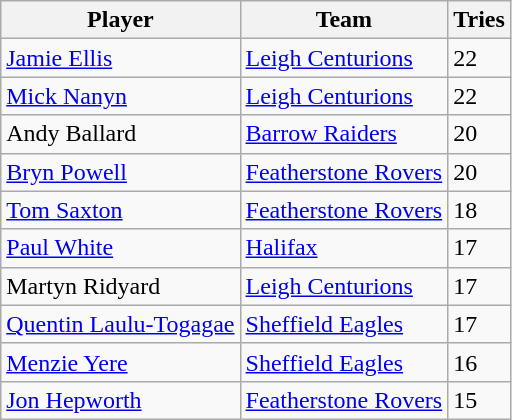<table class="wikitable" style="text-align:left;">
<tr>
<th>Player</th>
<th>Team</th>
<th>Tries</th>
</tr>
<tr>
<td><a href='#'>Jamie Ellis</a></td>
<td><a href='#'>Leigh Centurions</a></td>
<td>22</td>
</tr>
<tr>
<td><a href='#'>Mick Nanyn</a></td>
<td><a href='#'>Leigh Centurions</a></td>
<td>22</td>
</tr>
<tr>
<td>Andy Ballard</td>
<td><a href='#'>Barrow Raiders</a></td>
<td>20</td>
</tr>
<tr>
<td><a href='#'>Bryn Powell</a></td>
<td><a href='#'>Featherstone Rovers</a></td>
<td>20</td>
</tr>
<tr>
<td><a href='#'>Tom Saxton</a></td>
<td><a href='#'>Featherstone Rovers</a></td>
<td>18</td>
</tr>
<tr>
<td><a href='#'>Paul White</a></td>
<td><a href='#'>Halifax</a></td>
<td>17</td>
</tr>
<tr>
<td>Martyn Ridyard</td>
<td><a href='#'>Leigh Centurions</a></td>
<td>17</td>
</tr>
<tr>
<td><a href='#'>Quentin Laulu-Togagae</a></td>
<td><a href='#'>Sheffield Eagles</a></td>
<td>17</td>
</tr>
<tr>
<td><a href='#'>Menzie Yere</a></td>
<td><a href='#'>Sheffield Eagles</a></td>
<td>16</td>
</tr>
<tr>
<td><a href='#'>Jon Hepworth</a></td>
<td><a href='#'>Featherstone Rovers</a></td>
<td>15</td>
</tr>
</table>
